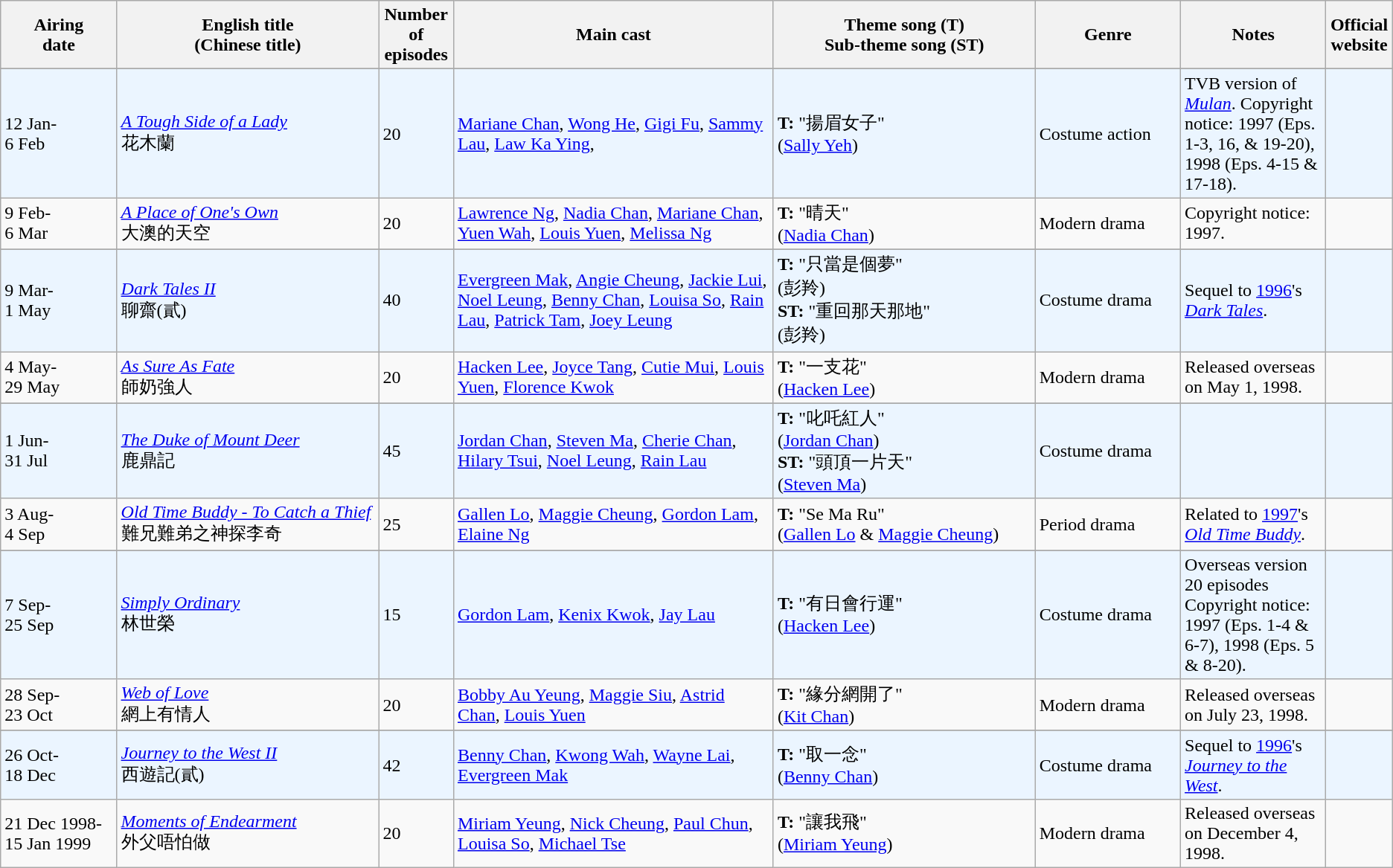<table class="wikitable">
<tr>
<th align=center width=8% bgcolor="silver">Airing<br>date</th>
<th align=center width=18% bgcolor="silver">English title <br> (Chinese title)</th>
<th align=center width=5% bgcolor="silver">Number of episodes</th>
<th align=center width=22% bgcolor="silver">Main cast</th>
<th align=center width=18% bgcolor="silver">Theme song (T) <br>Sub-theme song (ST)</th>
<th align=center width=10% bgcolor="silver">Genre</th>
<th align=center width=10% bgcolor="silver">Notes</th>
<th align=center width=1% bgcolor="silver">Official website</th>
</tr>
<tr>
</tr>
<tr ---- bgcolor="#ebf5ff">
<td>12 Jan- <br> 6 Feb</td>
<td><em><a href='#'>A Tough Side of a Lady</a></em> <br> 花木蘭</td>
<td>20</td>
<td><a href='#'>Mariane Chan</a>, <a href='#'>Wong He</a>, <a href='#'>Gigi Fu</a>, <a href='#'>Sammy Lau</a>, <a href='#'>Law Ka Ying</a>,</td>
<td><strong>T:</strong> "揚眉女子" <br>(<a href='#'>Sally Yeh</a>)</td>
<td>Costume action</td>
<td>TVB version of <em><a href='#'>Mulan</a></em>. Copyright notice: 1997 (Eps. 1-3, 16, & 19-20), 1998 (Eps. 4-15 & 17-18).</td>
<td> </td>
</tr>
<tr>
<td>9 Feb- <br> 6 Mar</td>
<td><em><a href='#'>A Place of One's Own</a></em> <br> 大澳的天空</td>
<td>20</td>
<td><a href='#'>Lawrence Ng</a>, <a href='#'>Nadia Chan</a>, <a href='#'>Mariane Chan</a>, <a href='#'>Yuen Wah</a>, <a href='#'>Louis Yuen</a>, <a href='#'>Melissa Ng</a></td>
<td><strong>T:</strong> "晴天" <br>(<a href='#'>Nadia Chan</a>)</td>
<td>Modern drama</td>
<td>Copyright notice: 1997.</td>
<td> </td>
</tr>
<tr>
</tr>
<tr ---- bgcolor="#ebf5ff">
<td>9 Mar- <br> 1 May</td>
<td><em><a href='#'>Dark Tales II</a></em> <br> 聊齋(貳)</td>
<td>40</td>
<td><a href='#'>Evergreen Mak</a>, <a href='#'>Angie Cheung</a>, <a href='#'>Jackie Lui</a>, <a href='#'>Noel Leung</a>, <a href='#'>Benny Chan</a>, <a href='#'>Louisa So</a>, <a href='#'>Rain Lau</a>, <a href='#'>Patrick Tam</a>, <a href='#'>Joey Leung</a></td>
<td><strong>T:</strong> "只當是個夢" <br>(彭羚)<br><strong>ST:</strong> "重回那天那地" <br>(彭羚)</td>
<td>Costume drama</td>
<td>Sequel to <a href='#'>1996</a>'s <em><a href='#'>Dark Tales</a></em>.</td>
<td> </td>
</tr>
<tr>
<td>4 May- <br> 29 May</td>
<td><em><a href='#'>As Sure As Fate</a></em> <br> 師奶強人</td>
<td>20</td>
<td><a href='#'>Hacken Lee</a>, <a href='#'>Joyce Tang</a>, <a href='#'>Cutie Mui</a>, <a href='#'>Louis Yuen</a>, <a href='#'>Florence Kwok</a></td>
<td><strong>T:</strong> "一支花" <br> (<a href='#'>Hacken Lee</a>)</td>
<td>Modern drama</td>
<td>Released overseas on May 1, 1998.</td>
<td> </td>
</tr>
<tr>
</tr>
<tr ---- bgcolor="#ebf5ff">
<td>1 Jun- <br> 31 Jul</td>
<td><em><a href='#'>The Duke of Mount Deer</a></em> <br> 鹿鼎記</td>
<td>45</td>
<td><a href='#'>Jordan Chan</a>, <a href='#'>Steven Ma</a>, <a href='#'>Cherie Chan</a>, <a href='#'>Hilary Tsui</a>, <a href='#'>Noel Leung</a>, <a href='#'>Rain Lau</a></td>
<td><strong>T:</strong> "叱吒紅人" <br> (<a href='#'>Jordan Chan</a>) <br> <strong>ST:</strong> "頭頂一片天" <br> (<a href='#'>Steven Ma</a>)</td>
<td>Costume drama</td>
<td></td>
<td> </td>
</tr>
<tr>
<td>3 Aug- <br> 4 Sep</td>
<td><em><a href='#'>Old Time Buddy - To Catch a Thief</a></em> <br> 難兄難弟之神探李奇</td>
<td>25</td>
<td><a href='#'>Gallen Lo</a>, <a href='#'>Maggie Cheung</a>, <a href='#'>Gordon Lam</a>, <a href='#'>Elaine Ng</a></td>
<td><strong>T:</strong> "Se Ma Ru" <br> (<a href='#'>Gallen Lo</a> & <a href='#'>Maggie Cheung</a>)</td>
<td>Period drama</td>
<td>Related to <a href='#'>1997</a>'s <em><a href='#'>Old Time Buddy</a></em>.</td>
<td> </td>
</tr>
<tr>
</tr>
<tr ---- bgcolor="#ebf5ff">
<td>7 Sep- <br> 25 Sep</td>
<td><em><a href='#'>Simply Ordinary</a></em> <br> 林世榮</td>
<td>15</td>
<td><a href='#'>Gordon Lam</a>, <a href='#'>Kenix Kwok</a>, <a href='#'>Jay Lau</a></td>
<td><strong>T:</strong> "有日會行運" <br> (<a href='#'>Hacken Lee</a>)</td>
<td>Costume drama</td>
<td>Overseas version 20 episodes<br> Copyright notice: 1997 (Eps. 1-4 & 6-7), 1998 (Eps. 5 & 8-20).</td>
<td> </td>
</tr>
<tr>
<td>28 Sep- <br> 23 Oct</td>
<td><em><a href='#'>Web of Love</a></em> <br> 網上有情人</td>
<td>20</td>
<td><a href='#'>Bobby Au Yeung</a>, <a href='#'>Maggie Siu</a>, <a href='#'>Astrid Chan</a>, <a href='#'>Louis Yuen</a></td>
<td><strong>T:</strong> "緣分網開了" <br> (<a href='#'>Kit Chan</a>)</td>
<td>Modern drama</td>
<td>Released overseas on July 23, 1998.</td>
<td> </td>
</tr>
<tr>
</tr>
<tr ---- bgcolor="#ebf5ff">
<td>26 Oct- <br> 18 Dec</td>
<td><em><a href='#'>Journey to the West II</a></em> <br> 西遊記(貳)</td>
<td>42</td>
<td><a href='#'>Benny Chan</a>, <a href='#'>Kwong Wah</a>, <a href='#'>Wayne Lai</a>, <a href='#'>Evergreen Mak</a></td>
<td><strong>T:</strong> "取一念"<br> (<a href='#'>Benny Chan</a>)</td>
<td>Costume drama</td>
<td>Sequel to <a href='#'>1996</a>'s <em><a href='#'>Journey to the West</a></em>.</td>
<td> </td>
</tr>
<tr>
<td>21 Dec 1998- <br> 15 Jan 1999</td>
<td><em><a href='#'>Moments of Endearment</a></em> <br> 外父唔怕做</td>
<td>20</td>
<td><a href='#'>Miriam Yeung</a>, <a href='#'>Nick Cheung</a>, <a href='#'>Paul Chun</a>, <a href='#'>Louisa So</a>, <a href='#'>Michael Tse</a></td>
<td><strong>T:</strong> "讓我飛" <br> (<a href='#'>Miriam Yeung</a>)</td>
<td>Modern drama</td>
<td>Released overseas on December 4, 1998.</td>
<td> </td>
</tr>
</table>
